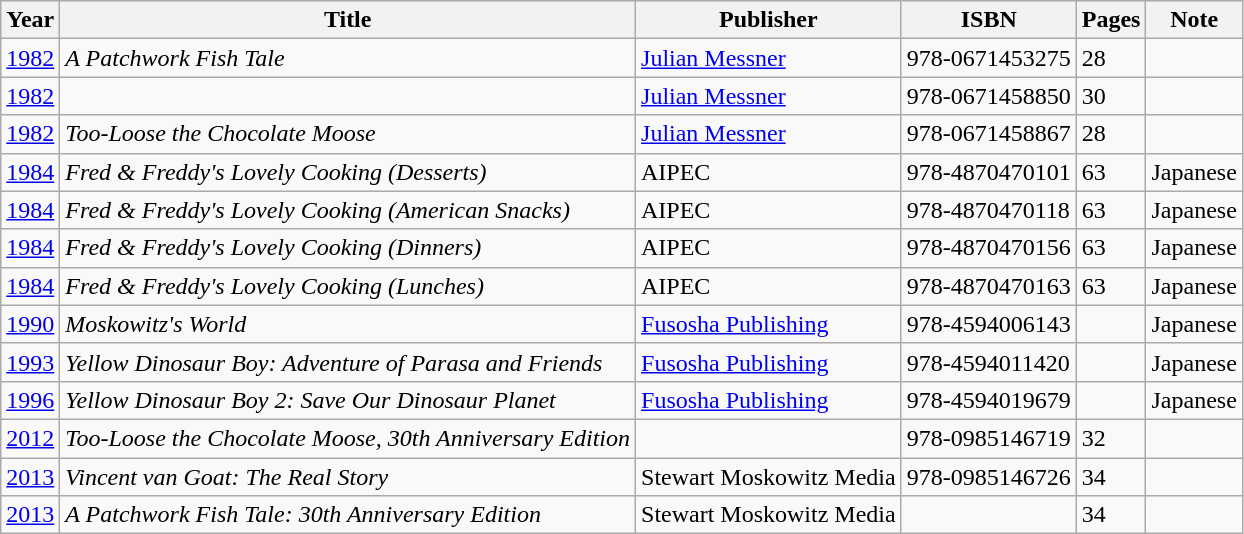<table class="wikitable sortable">
<tr>
<th>Year</th>
<th>Title</th>
<th>Publisher</th>
<th>ISBN</th>
<th>Pages</th>
<th>Note</th>
</tr>
<tr>
<td><a href='#'>1982</a></td>
<td><em>A Patchwork Fish Tale</em></td>
<td><a href='#'>Julian Messner</a></td>
<td>978-0671453275</td>
<td>28</td>
<td></td>
</tr>
<tr>
<td><a href='#'>1982</a></td>
<td></td>
<td><a href='#'>Julian Messner</a></td>
<td>978-0671458850</td>
<td>30</td>
<td></td>
</tr>
<tr>
<td><a href='#'>1982</a></td>
<td><em>Too-Loose the Chocolate Moose</em></td>
<td><a href='#'>Julian Messner</a></td>
<td>978-0671458867</td>
<td>28</td>
<td></td>
</tr>
<tr>
<td><a href='#'>1984</a></td>
<td><em>Fred & Freddy's Lovely Cooking (Desserts)</em></td>
<td>AIPEC</td>
<td>978-4870470101</td>
<td>63</td>
<td>Japanese</td>
</tr>
<tr>
<td><a href='#'>1984</a></td>
<td><em>Fred & Freddy's Lovely Cooking (American Snacks)</em></td>
<td>AIPEC</td>
<td>978-4870470118</td>
<td>63</td>
<td>Japanese</td>
</tr>
<tr>
<td><a href='#'>1984</a></td>
<td><em>Fred & Freddy's Lovely Cooking (Dinners)</em></td>
<td>AIPEC</td>
<td>978-4870470156</td>
<td>63</td>
<td>Japanese</td>
</tr>
<tr>
<td><a href='#'>1984</a></td>
<td><em>Fred & Freddy's Lovely Cooking (Lunches)</em></td>
<td>AIPEC</td>
<td>978-4870470163</td>
<td>63</td>
<td>Japanese</td>
</tr>
<tr>
<td><a href='#'>1990</a></td>
<td><em>Moskowitz's World</em></td>
<td><a href='#'>Fusosha Publishing</a></td>
<td>978-4594006143</td>
<td></td>
<td>Japanese</td>
</tr>
<tr>
<td><a href='#'>1993</a></td>
<td><em>Yellow Dinosaur Boy: Adventure of Parasa and Friends</em></td>
<td><a href='#'>Fusosha Publishing</a></td>
<td>978-4594011420</td>
<td></td>
<td>Japanese</td>
</tr>
<tr>
<td><a href='#'>1996</a></td>
<td><em>Yellow Dinosaur Boy 2: Save Our Dinosaur Planet</em></td>
<td><a href='#'>Fusosha Publishing</a></td>
<td>978-4594019679</td>
<td></td>
<td>Japanese</td>
</tr>
<tr>
<td><a href='#'>2012</a></td>
<td><em>Too-Loose the Chocolate Moose, 30th Anniversary Edition</em></td>
<td></td>
<td>978-0985146719</td>
<td>32</td>
<td></td>
</tr>
<tr>
<td><a href='#'>2013</a></td>
<td><em>Vincent van Goat: The Real Story</em></td>
<td>Stewart Moskowitz Media</td>
<td>978-0985146726</td>
<td>34</td>
<td></td>
</tr>
<tr>
<td><a href='#'>2013</a></td>
<td><em>A Patchwork Fish Tale: 30th Anniversary Edition</em></td>
<td>Stewart Moskowitz Media</td>
<td></td>
<td>34</td>
<td></td>
</tr>
</table>
